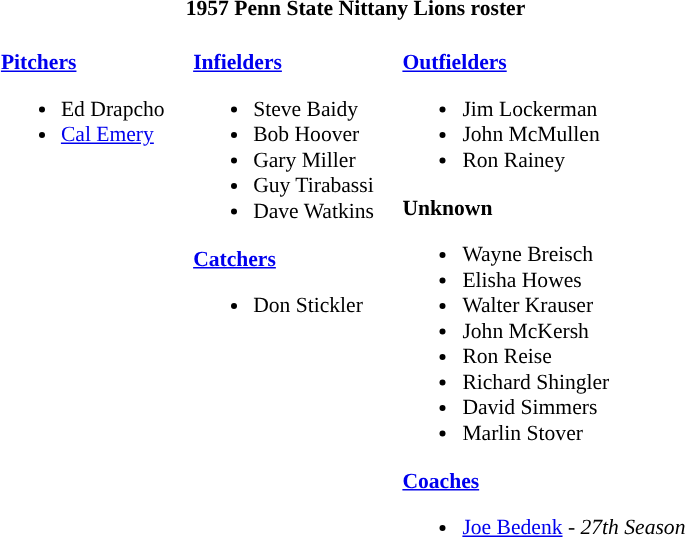<table class="toccolours" style="border-collapse:collapse; font-size:90%;">
<tr>
<th colspan="7">1957 Penn State Nittany Lions roster</th>
</tr>
<tr>
<td width="03"> </td>
<td valign="top"><br><strong><a href='#'>Pitchers</a></strong><ul><li>Ed Drapcho</li><li><a href='#'>Cal Emery</a></li></ul></td>
<td width="15"> </td>
<td valign="top"><br><strong><a href='#'>Infielders</a></strong><ul><li>Steve Baidy</li><li>Bob Hoover</li><li>Gary Miller</li><li>Guy Tirabassi</li><li>Dave Watkins</li></ul><strong><a href='#'>Catchers</a></strong><ul><li>Don Stickler</li></ul></td>
<td width="15"> </td>
<td valign="top"><br><strong><a href='#'>Outfielders</a></strong><ul><li>Jim Lockerman</li><li>John McMullen</li><li>Ron Rainey</li></ul><strong>Unknown</strong><ul><li>Wayne Breisch</li><li>Elisha Howes</li><li>Walter Krauser</li><li>John McKersh</li><li>Ron Reise</li><li>Richard Shingler</li><li>David Simmers</li><li>Marlin Stover</li></ul><strong><a href='#'>Coaches</a></strong><ul><li><a href='#'>Joe Bedenk</a> - <em>27th Season</em></li></ul></td>
<td width="20"> </td>
</tr>
</table>
